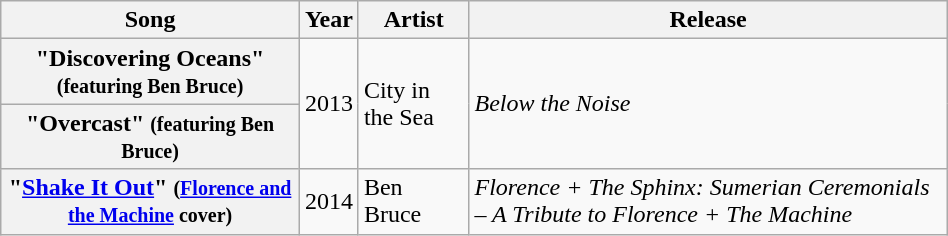<table class="wikitable plainrowheaders" style="width:50%;">
<tr>
<th>Song</th>
<th>Year</th>
<th>Artist</th>
<th>Release</th>
</tr>
<tr>
<th scope="row">"Discovering Oceans" <small>(featuring Ben Bruce)</small></th>
<td rowspan=2 style="text-align:center;">2013</td>
<td rowspan=2>City in the Sea</td>
<td rowspan="2"><em>Below the Noise</em></td>
</tr>
<tr>
<th scope="row">"Overcast" <small>(featuring Ben Bruce)</small></th>
</tr>
<tr>
<th scope="row">"<a href='#'>Shake It Out</a>" <small>(<a href='#'>Florence and the Machine</a> cover)</small></th>
<td style="text-align:center;">2014</td>
<td>Ben Bruce</td>
<td><em>Florence + The Sphinx: Sumerian Ceremonials – A Tribute to Florence + The Machine</em></td>
</tr>
</table>
